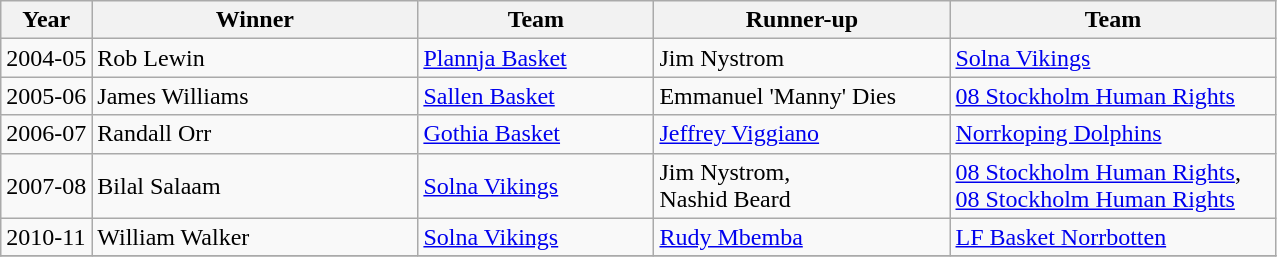<table class="wikitable">
<tr>
<th>Year</th>
<th width=210>Winner</th>
<th width=150>Team</th>
<th width=190>Runner-up</th>
<th width=210>Team</th>
</tr>
<tr>
<td>2004-05</td>
<td> Rob Lewin</td>
<td><a href='#'>Plannja Basket</a></td>
<td> Jim Nystrom</td>
<td><a href='#'>Solna Vikings</a></td>
</tr>
<tr>
<td>2005-06</td>
<td> James Williams</td>
<td><a href='#'>Sallen Basket</a></td>
<td> Emmanuel 'Manny' Dies</td>
<td><a href='#'>08 Stockholm Human Rights</a></td>
</tr>
<tr>
<td>2006-07</td>
<td> Randall Orr</td>
<td><a href='#'>Gothia Basket</a></td>
<td>  <a href='#'>Jeffrey Viggiano</a></td>
<td><a href='#'>Norrkoping Dolphins</a></td>
</tr>
<tr>
<td>2007-08</td>
<td> Bilal Salaam</td>
<td><a href='#'>Solna Vikings</a></td>
<td> Jim Nystrom,<br>  Nashid Beard</td>
<td><a href='#'>08 Stockholm Human Rights</a>,<br><a href='#'>08 Stockholm Human Rights</a></td>
</tr>
<tr>
<td>2010-11</td>
<td> William Walker</td>
<td><a href='#'>Solna Vikings</a></td>
<td> <a href='#'>Rudy Mbemba</a></td>
<td><a href='#'>LF Basket Norrbotten</a></td>
</tr>
<tr>
</tr>
</table>
